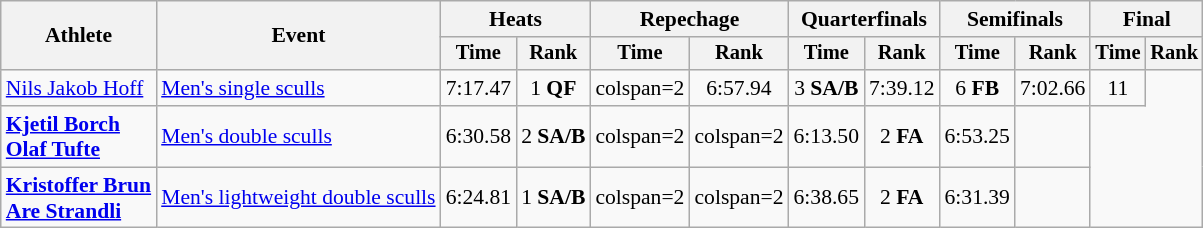<table class="wikitable" style="font-size:90%">
<tr>
<th rowspan="2">Athlete</th>
<th rowspan="2">Event</th>
<th colspan="2">Heats</th>
<th colspan="2">Repechage</th>
<th colspan="2">Quarterfinals</th>
<th colspan="2">Semifinals</th>
<th colspan="2">Final</th>
</tr>
<tr style="font-size:95%">
<th>Time</th>
<th>Rank</th>
<th>Time</th>
<th>Rank</th>
<th>Time</th>
<th>Rank</th>
<th>Time</th>
<th>Rank</th>
<th>Time</th>
<th>Rank</th>
</tr>
<tr align=center>
<td align=left><a href='#'>Nils Jakob Hoff</a></td>
<td align=left><a href='#'>Men's single sculls</a></td>
<td>7:17.47</td>
<td>1 <strong>QF</strong></td>
<td>colspan=2 </td>
<td>6:57.94</td>
<td>3 <strong>SA/B</strong></td>
<td>7:39.12</td>
<td>6 <strong>FB</strong></td>
<td>7:02.66</td>
<td>11</td>
</tr>
<tr align=center>
<td align=left><strong><a href='#'>Kjetil Borch</a><br><a href='#'>Olaf Tufte</a></strong></td>
<td align=left><a href='#'>Men's double sculls</a></td>
<td>6:30.58</td>
<td>2 <strong>SA/B</strong></td>
<td>colspan=2 </td>
<td>colspan=2 </td>
<td>6:13.50</td>
<td>2 <strong>FA</strong></td>
<td>6:53.25</td>
<td></td>
</tr>
<tr align=center>
<td align=left><strong><a href='#'>Kristoffer Brun</a><br><a href='#'>Are Strandli</a></strong></td>
<td align=left><a href='#'>Men's lightweight double sculls</a></td>
<td>6:24.81</td>
<td>1 <strong>SA/B</strong></td>
<td>colspan=2 </td>
<td>colspan=2 </td>
<td>6:38.65</td>
<td>2 <strong>FA</strong></td>
<td>6:31.39</td>
<td></td>
</tr>
</table>
